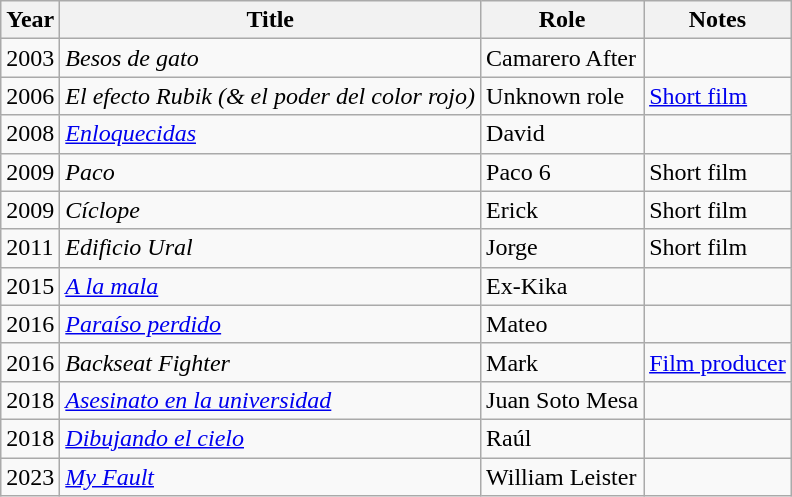<table class="wikitable sortable">
<tr>
<th>Year</th>
<th>Title</th>
<th>Role</th>
<th>Notes</th>
</tr>
<tr>
<td>2003</td>
<td><em>Besos de gato</em></td>
<td>Camarero After</td>
<td></td>
</tr>
<tr>
<td>2006</td>
<td><em>El efecto Rubik (& el poder del color rojo)</em></td>
<td>Unknown role</td>
<td><a href='#'>Short film</a></td>
</tr>
<tr>
<td>2008</td>
<td><em><a href='#'>Enloquecidas</a></em></td>
<td>David</td>
<td></td>
</tr>
<tr>
<td>2009</td>
<td><em>Paco</em></td>
<td>Paco 6</td>
<td>Short film</td>
</tr>
<tr>
<td>2009</td>
<td><em>Cíclope</em></td>
<td>Erick</td>
<td>Short film</td>
</tr>
<tr>
<td>2011</td>
<td><em>Edificio Ural</em></td>
<td>Jorge</td>
<td>Short film</td>
</tr>
<tr>
<td>2015</td>
<td><em><a href='#'>A la mala</a></em></td>
<td>Ex-Kika</td>
<td></td>
</tr>
<tr>
<td>2016</td>
<td><em><a href='#'>Paraíso perdido</a></em></td>
<td>Mateo</td>
<td></td>
</tr>
<tr>
<td>2016</td>
<td><em>Backseat Fighter</em></td>
<td>Mark</td>
<td><a href='#'>Film producer</a></td>
</tr>
<tr>
<td>2018</td>
<td><em><a href='#'>Asesinato en la universidad</a></em></td>
<td>Juan Soto Mesa</td>
<td></td>
</tr>
<tr>
<td>2018</td>
<td><em><a href='#'>Dibujando el cielo</a></em></td>
<td>Raúl</td>
<td></td>
</tr>
<tr>
<td>2023</td>
<td><em><a href='#'>My Fault</a></em></td>
<td>William Leister</td>
<td></td>
</tr>
</table>
